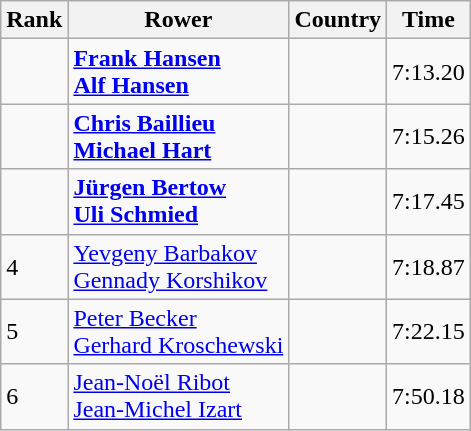<table class="wikitable sortable" style="text-align:middle">
<tr>
<th>Rank</th>
<th>Rower</th>
<th>Country</th>
<th>Time</th>
</tr>
<tr>
<td></td>
<td><strong><a href='#'>Frank Hansen</a><br><a href='#'>Alf Hansen</a></strong></td>
<td></td>
<td>7:13.20</td>
</tr>
<tr>
<td></td>
<td><strong><a href='#'>Chris Baillieu</a><br><a href='#'>Michael Hart</a></strong></td>
<td></td>
<td>7:15.26</td>
</tr>
<tr>
<td></td>
<td><strong><a href='#'>Jürgen Bertow</a><br><a href='#'>Uli Schmied</a></strong></td>
<td></td>
<td>7:17.45</td>
</tr>
<tr>
<td>4</td>
<td><a href='#'>Yevgeny Barbakov</a><br><a href='#'>Gennady Korshikov</a></td>
<td></td>
<td>7:18.87</td>
</tr>
<tr>
<td>5</td>
<td><a href='#'>Peter Becker</a><br><a href='#'>Gerhard Kroschewski</a></td>
<td></td>
<td>7:22.15</td>
</tr>
<tr>
<td>6</td>
<td><a href='#'>Jean-Noël Ribot</a><br><a href='#'>Jean-Michel Izart</a></td>
<td></td>
<td>7:50.18</td>
</tr>
</table>
